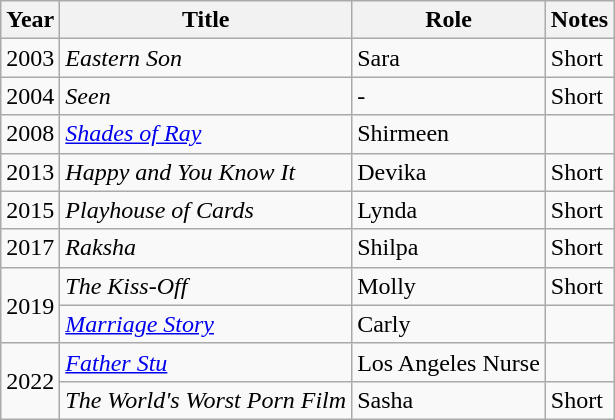<table class="wikitable plainrowheaders sortable" style="margin–right: 0;">
<tr>
<th scope="col">Year</th>
<th scope="col">Title</th>
<th scope="col">Role</th>
<th scope="col" class="unsortable">Notes</th>
</tr>
<tr>
<td>2003</td>
<td><em>Eastern Son</em></td>
<td>Sara</td>
<td>Short</td>
</tr>
<tr>
<td>2004</td>
<td><em>Seen</em></td>
<td>-</td>
<td>Short</td>
</tr>
<tr>
<td>2008</td>
<td><em><a href='#'>Shades of Ray</a></em></td>
<td>Shirmeen</td>
<td></td>
</tr>
<tr>
<td>2013</td>
<td><em>Happy and You Know It</em></td>
<td>Devika</td>
<td>Short</td>
</tr>
<tr>
<td>2015</td>
<td><em>Playhouse of Cards</em></td>
<td>Lynda</td>
<td>Short</td>
</tr>
<tr>
<td>2017</td>
<td><em>Raksha</em></td>
<td>Shilpa</td>
<td>Short</td>
</tr>
<tr>
<td rowspan=2>2019</td>
<td><em>The Kiss-Off</em></td>
<td>Molly</td>
<td>Short</td>
</tr>
<tr>
<td><em><a href='#'>Marriage Story</a></em></td>
<td>Carly</td>
<td></td>
</tr>
<tr>
<td rowspan=2>2022</td>
<td><em><a href='#'>Father Stu</a></em></td>
<td>Los Angeles Nurse</td>
<td></td>
</tr>
<tr>
<td><em>The World's Worst Porn Film</em></td>
<td>Sasha</td>
<td>Short</td>
</tr>
</table>
